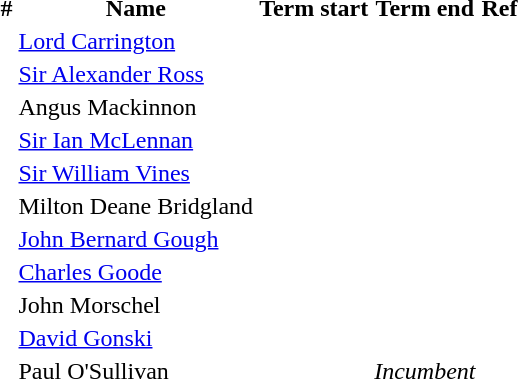<table>
<tr>
<th>#</th>
<th>Name</th>
<th>Term start</th>
<th>Term end</th>
<th>Ref</th>
</tr>
<tr>
<td></td>
<td><a href='#'>Lord Carrington</a> </td>
<td align=center></td>
<td align=center></td>
<td align=right></td>
</tr>
<tr>
<td></td>
<td><a href='#'>Sir Alexander Ross</a></td>
<td align=center></td>
<td align=center></td>
<td align=right></td>
</tr>
<tr>
<td></td>
<td>Angus Mackinnon </td>
<td align=center></td>
<td align=center></td>
<td align=right></td>
</tr>
<tr>
<td></td>
<td><a href='#'>Sir Ian McLennan</a> </td>
<td align=center></td>
<td align=center></td>
<td align=right></td>
</tr>
<tr>
<td></td>
<td><a href='#'>Sir William Vines</a> </td>
<td align=center></td>
<td align=center></td>
<td align=right></td>
</tr>
<tr>
<td></td>
<td>Milton Deane Bridgland </td>
<td align=center></td>
<td align=center></td>
<td align=right></td>
</tr>
<tr>
<td></td>
<td><a href='#'>John Bernard Gough</a> </td>
<td align=center></td>
<td align=center></td>
<td align=right></td>
</tr>
<tr>
<td></td>
<td><a href='#'>Charles Goode</a> </td>
<td align=center></td>
<td align=center></td>
<td align=right></td>
</tr>
<tr>
<td></td>
<td>John Morschel</td>
<td align=center></td>
<td align=center></td>
<td align=right></td>
</tr>
<tr>
<td></td>
<td><a href='#'>David Gonski</a> </td>
<td align=center></td>
<td align=center></td>
<td align=right></td>
</tr>
<tr>
<td></td>
<td>Paul O'Sullivan</td>
<td align=center></td>
<td align=center><em>Incumbent</em></td>
<td align=right></td>
</tr>
</table>
